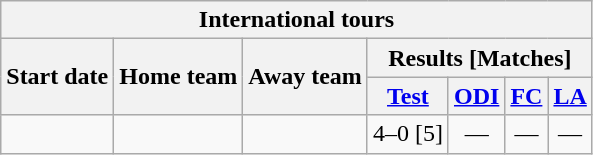<table class="wikitable">
<tr>
<th colspan="7">International tours</th>
</tr>
<tr>
<th rowspan="2">Start date</th>
<th rowspan="2">Home team</th>
<th rowspan="2">Away team</th>
<th colspan="4">Results [Matches]</th>
</tr>
<tr>
<th><a href='#'>Test</a></th>
<th><a href='#'>ODI</a></th>
<th><a href='#'>FC</a></th>
<th><a href='#'>LA</a></th>
</tr>
<tr>
<td><a href='#'></a></td>
<td></td>
<td></td>
<td>4–0 [5]</td>
<td ; style="text-align:center">—</td>
<td ; style="text-align:center">—</td>
<td ; style="text-align:center">—</td>
</tr>
</table>
